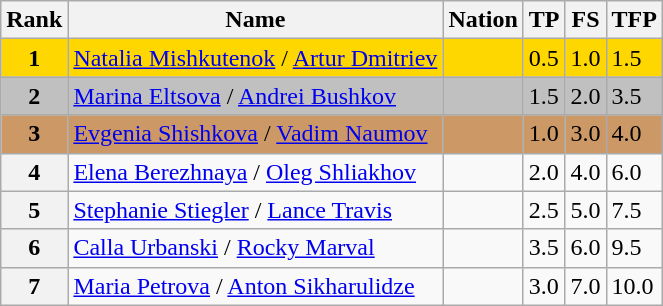<table class="wikitable">
<tr>
<th>Rank</th>
<th>Name</th>
<th>Nation</th>
<th>TP</th>
<th>FS</th>
<th>TFP</th>
</tr>
<tr bgcolor="gold">
<td align="center"><strong>1</strong></td>
<td><a href='#'>Natalia Mishkutenok</a> / <a href='#'>Artur Dmitriev</a></td>
<td></td>
<td>0.5</td>
<td>1.0</td>
<td>1.5</td>
</tr>
<tr bgcolor="silver">
<td align="center"><strong>2</strong></td>
<td><a href='#'>Marina Eltsova</a> / <a href='#'>Andrei Bushkov</a></td>
<td></td>
<td>1.5</td>
<td>2.0</td>
<td>3.5</td>
</tr>
<tr bgcolor="cc9966">
<td align="center"><strong>3</strong></td>
<td><a href='#'>Evgenia Shishkova</a> / <a href='#'>Vadim Naumov</a></td>
<td></td>
<td>1.0</td>
<td>3.0</td>
<td>4.0</td>
</tr>
<tr>
<th>4</th>
<td><a href='#'>Elena Berezhnaya</a> / <a href='#'>Oleg Shliakhov</a></td>
<td></td>
<td>2.0</td>
<td>4.0</td>
<td>6.0</td>
</tr>
<tr>
<th>5</th>
<td><a href='#'>Stephanie Stiegler</a> / <a href='#'>Lance Travis</a></td>
<td></td>
<td>2.5</td>
<td>5.0</td>
<td>7.5</td>
</tr>
<tr>
<th>6</th>
<td><a href='#'>Calla Urbanski</a> / <a href='#'>Rocky Marval</a></td>
<td></td>
<td>3.5</td>
<td>6.0</td>
<td>9.5</td>
</tr>
<tr>
<th>7</th>
<td><a href='#'>Maria Petrova</a> / <a href='#'>Anton Sikharulidze</a></td>
<td></td>
<td>3.0</td>
<td>7.0</td>
<td>10.0</td>
</tr>
</table>
